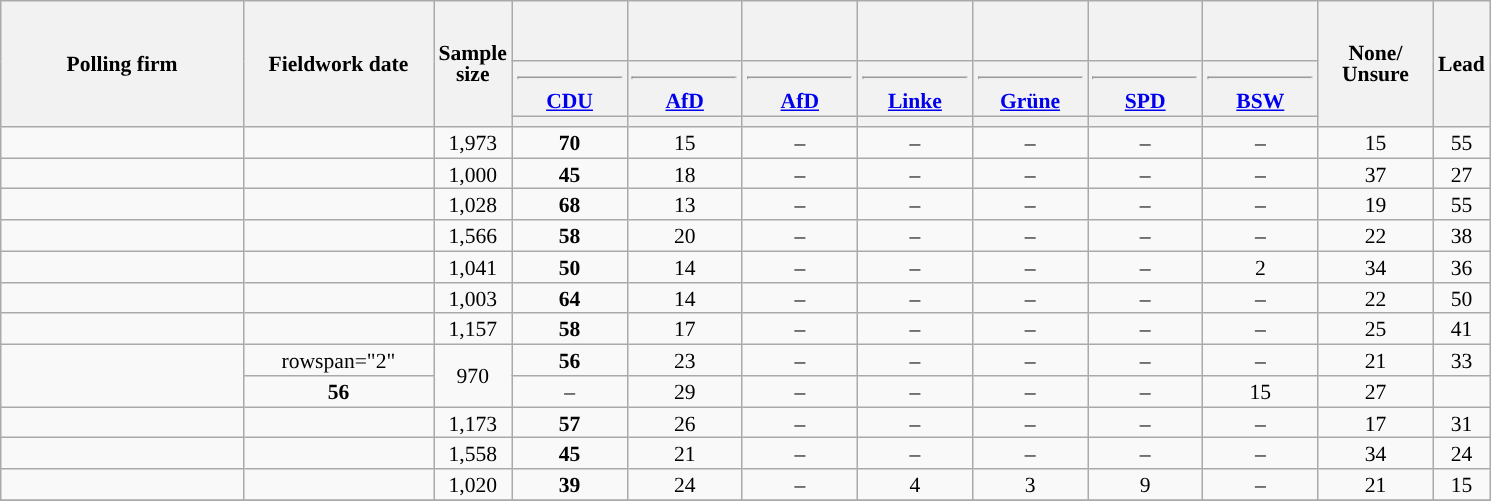<table class="wikitable sortable" style="text-align:center;font-size:90%;line-height:14px;">
<tr style="height:40px;">
<th style="width:155px;" rowspan="3">Polling firm</th>
<th style="width:120px;" rowspan="3">Fieldwork date</th>
<th style="width:35px;" rowspan="3">Sample<br>size</th>
<th class="unsortable" style="width:70px;"></th>
<th class="unsortable" style="width:70px;"></th>
<th class="unsortable" style="width:70px;"></th>
<th class="unsortable" style="width:70px;"></th>
<th class="unsortable" style="width:70px;"></th>
<th class="unsortable" style="width:70px;"></th>
<th class="unsortable" style="width:70px;"></th>
<th class="unsortable" style="width:70px;" rowspan="3">None/<br>Unsure</th>
<th style="width:30px;" rowspan="3">Lead</th>
</tr>
<tr>
<th class="unsortable" style="width:40px;"><hr><a href='#'>CDU</a></th>
<th class="unsortable" style="width:40px;"><hr><a href='#'>AfD</a></th>
<th class="unsortable" style="width:40px;"><hr><a href='#'>AfD</a></th>
<th class="unsortable" style="width:40px;"><hr><a href='#'>Linke</a></th>
<th class="unsortable" style="width:40px;"><hr><a href='#'>Grüne</a></th>
<th class="unsortable" style="width:40px;"><hr><a href='#'>SPD</a></th>
<th class="unsortable" style="width:40px;"><hr><a href='#'>BSW</a></th>
</tr>
<tr>
<th style="background:"></th>
<th style="background:"></th>
<th style="background:"></th>
<th style="background:"></th>
<th style="background:"></th>
<th style="background:"></th>
<th style="background:"></th>
</tr>
<tr>
<td></td>
<td></td>
<td>1,973</td>
<td><strong>70</strong></td>
<td>15</td>
<td>–</td>
<td>–</td>
<td>–</td>
<td>–</td>
<td>–</td>
<td>15</td>
<td style="background:">55</td>
</tr>
<tr>
<td></td>
<td></td>
<td>1,000</td>
<td><strong>45</strong></td>
<td>18</td>
<td>–</td>
<td>–</td>
<td>–</td>
<td>–</td>
<td>–</td>
<td>37</td>
<td style="background:">27</td>
</tr>
<tr>
<td></td>
<td></td>
<td>1,028</td>
<td><strong>68</strong></td>
<td>13</td>
<td>–</td>
<td>–</td>
<td>–</td>
<td>–</td>
<td>–</td>
<td>19</td>
<td style="background:">55</td>
</tr>
<tr>
<td></td>
<td></td>
<td>1,566</td>
<td><strong>58</strong></td>
<td>20</td>
<td>–</td>
<td>–</td>
<td>–</td>
<td>–</td>
<td>–</td>
<td>22</td>
<td style="background:">38</td>
</tr>
<tr>
<td></td>
<td></td>
<td>1,041</td>
<td><strong>50</strong></td>
<td>14</td>
<td>–</td>
<td>–</td>
<td>–</td>
<td>–</td>
<td>2</td>
<td>34</td>
<td style="background:">36</td>
</tr>
<tr>
<td></td>
<td></td>
<td>1,003</td>
<td><strong>64</strong></td>
<td>14</td>
<td>–</td>
<td>–</td>
<td>–</td>
<td>–</td>
<td>–</td>
<td>22</td>
<td style="background:">50</td>
</tr>
<tr>
<td></td>
<td></td>
<td>1,157</td>
<td><strong>58</strong></td>
<td>17</td>
<td>–</td>
<td>–</td>
<td>–</td>
<td>–</td>
<td>–</td>
<td>25</td>
<td style="background:">41</td>
</tr>
<tr>
<td rowspan="2"></td>
<td>rowspan="2" </td>
<td rowspan="2">970</td>
<td><strong>56</strong></td>
<td>23</td>
<td>–</td>
<td>–</td>
<td>–</td>
<td>–</td>
<td>–</td>
<td>21</td>
<td style="background:">33</td>
</tr>
<tr>
<td><strong>56</strong></td>
<td>–</td>
<td>29</td>
<td>–</td>
<td>–</td>
<td>–</td>
<td>–</td>
<td>15</td>
<td style="background:">27</td>
</tr>
<tr>
<td></td>
<td></td>
<td>1,173</td>
<td><strong>57</strong></td>
<td>26</td>
<td>–</td>
<td>–</td>
<td>–</td>
<td>–</td>
<td>–</td>
<td>17</td>
<td style="background:">31</td>
</tr>
<tr>
<td></td>
<td></td>
<td>1,558</td>
<td><strong>45</strong></td>
<td>21</td>
<td>–</td>
<td>–</td>
<td>–</td>
<td>–</td>
<td>–</td>
<td>34</td>
<td style="background:">24</td>
</tr>
<tr>
<td></td>
<td></td>
<td>1,020</td>
<td><strong>39</strong></td>
<td>24</td>
<td>–</td>
<td>4</td>
<td>3</td>
<td>9</td>
<td>–</td>
<td>21</td>
<td style="background:">15</td>
</tr>
<tr>
</tr>
</table>
